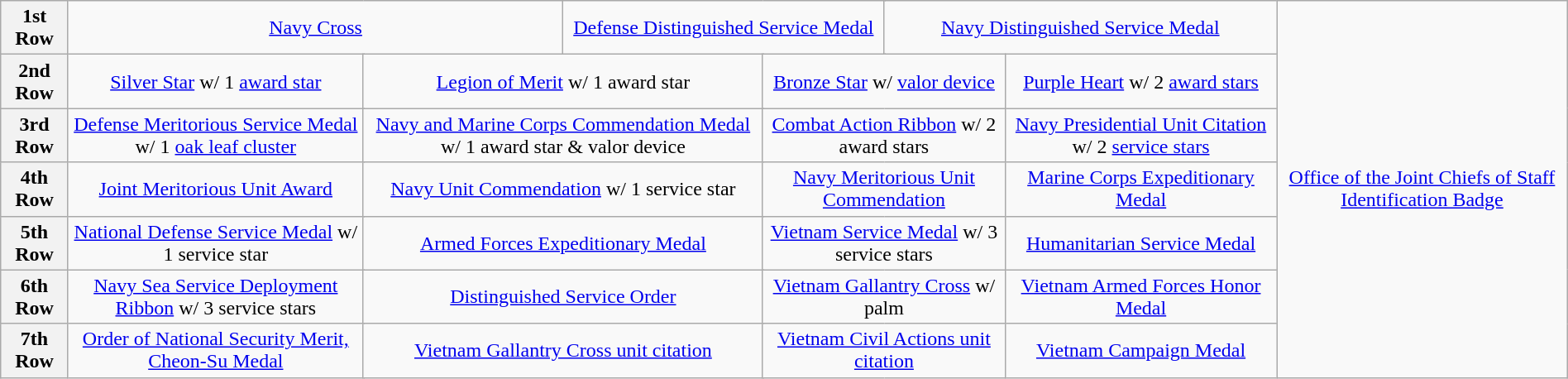<table class="wikitable" style="margin:1em auto; text-align:center;">
<tr>
<th>1st Row</th>
<td colspan="4"><a href='#'>Navy Cross</a></td>
<td colspan="4"><a href='#'>Defense Distinguished Service Medal</a></td>
<td colspan="4"><a href='#'>Navy Distinguished Service Medal</a></td>
<td rowspan="7"><a href='#'>Office of the Joint Chiefs of Staff Identification Badge</a></td>
</tr>
<tr>
<th>2nd Row</th>
<td colspan="3"><a href='#'>Silver Star</a> w/ 1 <a href='#'>award star</a></td>
<td colspan="3"><a href='#'>Legion of Merit</a> w/ 1 award star</td>
<td colspan="3"><a href='#'>Bronze Star</a> w/ <a href='#'>valor device</a></td>
<td colspan="3"><a href='#'>Purple Heart</a> w/ 2 <a href='#'>award stars</a></td>
</tr>
<tr>
<th>3rd Row</th>
<td colspan="3"><a href='#'>Defense Meritorious Service Medal</a> w/ 1 <a href='#'>oak leaf cluster</a></td>
<td colspan="3"><a href='#'>Navy and Marine Corps Commendation Medal</a> w/ 1 award star & valor device</td>
<td colspan="3"><a href='#'>Combat Action Ribbon</a> w/ 2 award stars</td>
<td colspan="3"><a href='#'>Navy Presidential Unit Citation</a> w/ 2 <a href='#'>service stars</a></td>
</tr>
<tr>
<th>4th Row</th>
<td colspan="3"><a href='#'>Joint Meritorious Unit Award</a></td>
<td colspan="3"><a href='#'>Navy Unit Commendation</a> w/ 1 service star</td>
<td colspan="3"><a href='#'>Navy Meritorious Unit Commendation</a></td>
<td colspan="3"><a href='#'>Marine Corps Expeditionary Medal</a></td>
</tr>
<tr>
<th>5th Row</th>
<td colspan="3"><a href='#'>National Defense Service Medal</a> w/ 1 service star</td>
<td colspan="3"><a href='#'>Armed Forces Expeditionary Medal</a></td>
<td colspan="3"><a href='#'>Vietnam Service Medal</a> w/ 3 service stars</td>
<td colspan="3"><a href='#'>Humanitarian Service Medal</a></td>
</tr>
<tr>
<th>6th Row</th>
<td colspan="3"><a href='#'>Navy Sea Service Deployment Ribbon</a> w/ 3 service stars</td>
<td colspan="3"><a href='#'>Distinguished Service Order</a></td>
<td colspan="3"><a href='#'>Vietnam Gallantry Cross</a> w/ palm</td>
<td colspan="3"><a href='#'>Vietnam Armed Forces Honor Medal</a></td>
</tr>
<tr>
<th>7th Row</th>
<td colspan="3"><a href='#'>Order of National Security Merit, Cheon-Su Medal</a></td>
<td colspan="3"><a href='#'>Vietnam Gallantry Cross unit citation</a></td>
<td colspan="3"><a href='#'>Vietnam Civil Actions unit citation</a></td>
<td colspan="3"><a href='#'>Vietnam Campaign Medal</a></td>
</tr>
</table>
